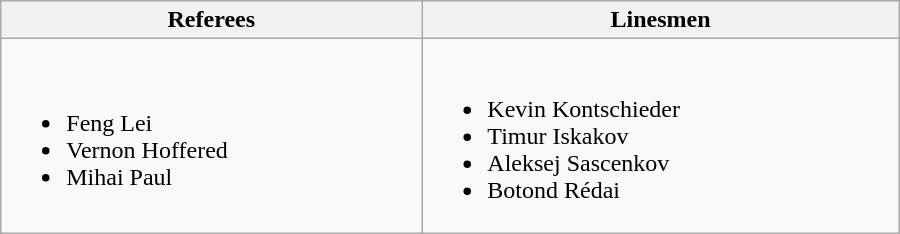<table class="wikitable" width=600px>
<tr>
<th>Referees</th>
<th>Linesmen</th>
</tr>
<tr>
<td><br><ul><li> Feng Lei</li><li> Vernon Hoffered</li><li> Mihai Paul</li></ul></td>
<td><br><ul><li> Kevin Kontschieder</li><li> Timur Iskakov</li><li> Aleksej Sascenkov</li><li> Botond Rédai</li></ul></td>
</tr>
</table>
